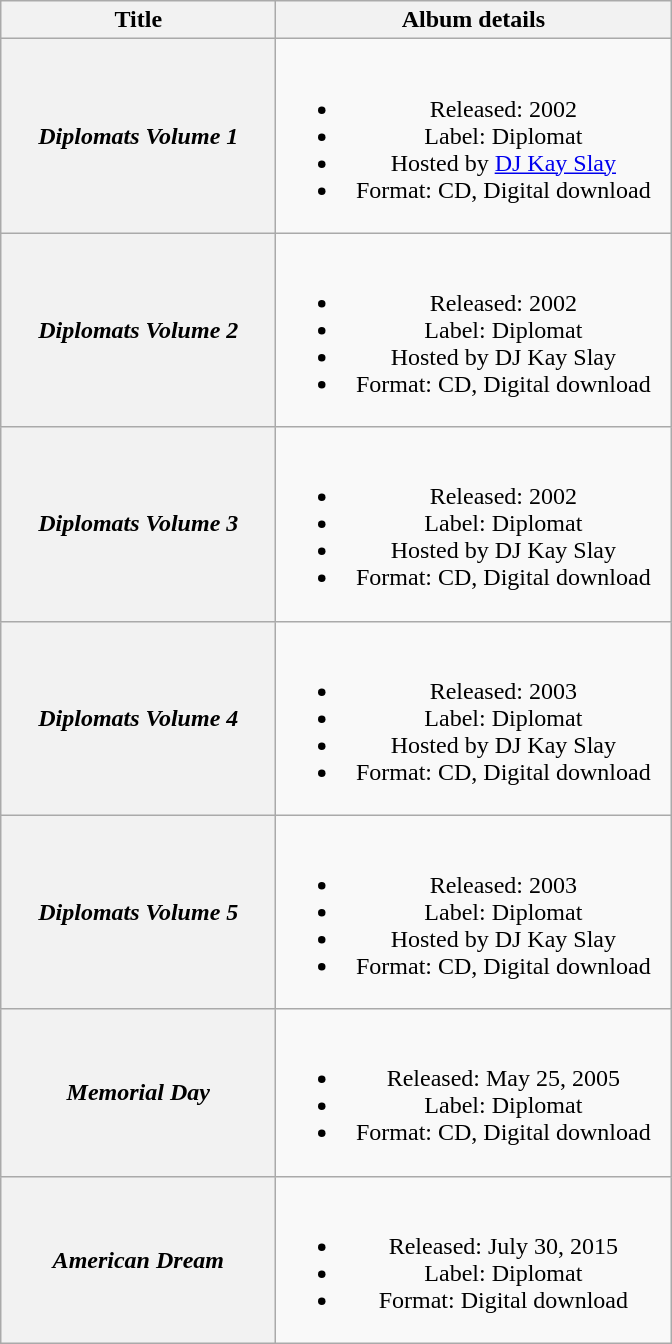<table class="wikitable plainrowheaders" style="text-align:center;">
<tr>
<th scope="col" style="width:11em;">Title</th>
<th scope="col" style="width:16em;">Album details</th>
</tr>
<tr>
<th scope="row"><em>Diplomats Volume 1</em></th>
<td><br><ul><li>Released: 2002</li><li>Label: Diplomat</li><li>Hosted by <a href='#'>DJ Kay Slay</a></li><li>Format: CD, Digital download</li></ul></td>
</tr>
<tr>
<th scope="row"><em>Diplomats Volume 2</em></th>
<td><br><ul><li>Released: 2002</li><li>Label: Diplomat</li><li>Hosted by DJ Kay Slay</li><li>Format: CD, Digital download</li></ul></td>
</tr>
<tr>
<th scope="row"><em>Diplomats Volume 3</em></th>
<td><br><ul><li>Released: 2002</li><li>Label: Diplomat</li><li>Hosted by DJ Kay Slay</li><li>Format: CD, Digital download</li></ul></td>
</tr>
<tr>
<th scope="row"><em>Diplomats Volume 4</em></th>
<td><br><ul><li>Released: 2003</li><li>Label: Diplomat</li><li>Hosted by DJ Kay Slay</li><li>Format: CD, Digital download</li></ul></td>
</tr>
<tr>
<th scope="row"><em>Diplomats Volume 5</em></th>
<td><br><ul><li>Released: 2003</li><li>Label: Diplomat</li><li>Hosted by DJ Kay Slay</li><li>Format: CD, Digital download</li></ul></td>
</tr>
<tr>
<th scope="row"><em>Memorial Day</em></th>
<td><br><ul><li>Released: May 25, 2005</li><li>Label: Diplomat</li><li>Format: CD, Digital download</li></ul></td>
</tr>
<tr>
<th scope="row"><em>American Dream</em></th>
<td><br><ul><li>Released: July 30, 2015</li><li>Label: Diplomat</li><li>Format: Digital download</li></ul></td>
</tr>
</table>
